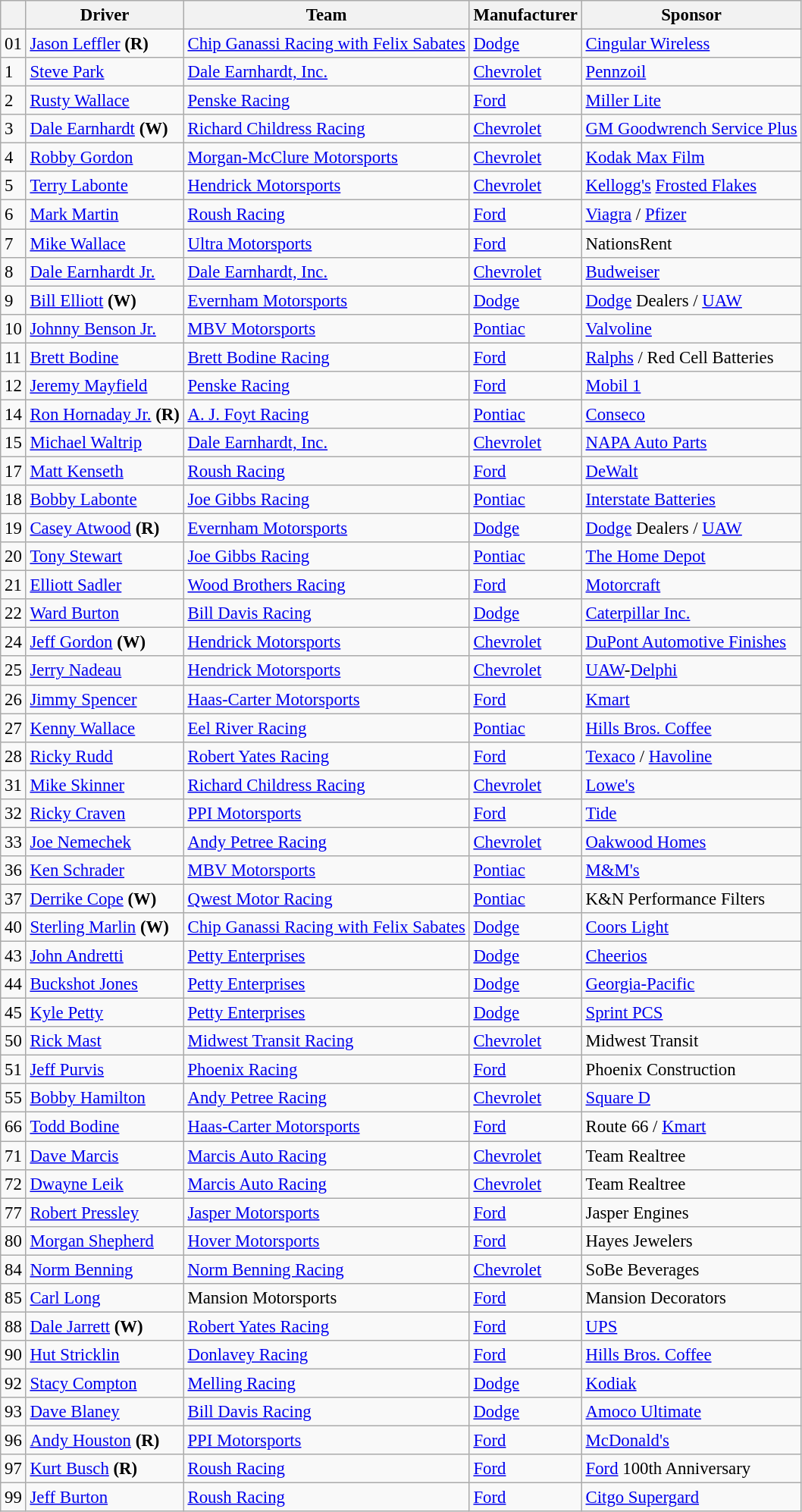<table class="wikitable sortable" style="font-size:95%">
<tr>
<th></th>
<th>Driver</th>
<th>Team</th>
<th>Manufacturer</th>
<th>Sponsor</th>
</tr>
<tr>
<td>01</td>
<td><a href='#'>Jason Leffler</a> <strong>(R)</strong></td>
<td><a href='#'>Chip Ganassi Racing with Felix Sabates</a></td>
<td><a href='#'>Dodge</a></td>
<td><a href='#'>Cingular Wireless</a></td>
</tr>
<tr>
<td>1</td>
<td><a href='#'>Steve Park</a></td>
<td><a href='#'>Dale Earnhardt, Inc.</a></td>
<td><a href='#'>Chevrolet</a></td>
<td><a href='#'>Pennzoil</a></td>
</tr>
<tr>
<td>2</td>
<td><a href='#'>Rusty Wallace</a></td>
<td><a href='#'>Penske Racing</a></td>
<td><a href='#'>Ford</a></td>
<td><a href='#'>Miller Lite</a></td>
</tr>
<tr>
<td>3</td>
<td><a href='#'>Dale Earnhardt</a> <strong>(W)</strong></td>
<td><a href='#'>Richard Childress Racing</a></td>
<td><a href='#'>Chevrolet</a></td>
<td><a href='#'>GM Goodwrench Service Plus</a></td>
</tr>
<tr>
<td>4</td>
<td><a href='#'>Robby Gordon</a></td>
<td><a href='#'>Morgan-McClure Motorsports</a></td>
<td><a href='#'>Chevrolet</a></td>
<td><a href='#'>Kodak Max Film</a></td>
</tr>
<tr>
<td>5</td>
<td><a href='#'>Terry Labonte</a></td>
<td><a href='#'>Hendrick Motorsports</a></td>
<td><a href='#'>Chevrolet</a></td>
<td><a href='#'>Kellogg's</a> <a href='#'>Frosted Flakes</a></td>
</tr>
<tr>
<td>6</td>
<td><a href='#'>Mark Martin</a></td>
<td><a href='#'>Roush Racing</a></td>
<td><a href='#'>Ford</a></td>
<td><a href='#'>Viagra</a> / <a href='#'>Pfizer</a></td>
</tr>
<tr>
<td>7</td>
<td><a href='#'>Mike Wallace</a></td>
<td><a href='#'>Ultra Motorsports</a></td>
<td><a href='#'>Ford</a></td>
<td>NationsRent</td>
</tr>
<tr>
<td>8</td>
<td><a href='#'>Dale Earnhardt Jr.</a></td>
<td><a href='#'>Dale Earnhardt, Inc.</a></td>
<td><a href='#'>Chevrolet</a></td>
<td><a href='#'>Budweiser</a></td>
</tr>
<tr>
<td>9</td>
<td><a href='#'>Bill Elliott</a> <strong>(W)</strong></td>
<td><a href='#'>Evernham Motorsports</a></td>
<td><a href='#'>Dodge</a></td>
<td><a href='#'>Dodge</a> Dealers / <a href='#'>UAW</a></td>
</tr>
<tr>
<td>10</td>
<td><a href='#'>Johnny Benson Jr.</a></td>
<td><a href='#'>MBV Motorsports</a></td>
<td><a href='#'>Pontiac</a></td>
<td><a href='#'>Valvoline</a></td>
</tr>
<tr>
<td>11</td>
<td><a href='#'>Brett Bodine</a></td>
<td><a href='#'>Brett Bodine Racing</a></td>
<td><a href='#'>Ford</a></td>
<td><a href='#'>Ralphs</a> / Red Cell Batteries</td>
</tr>
<tr>
<td>12</td>
<td><a href='#'>Jeremy Mayfield</a></td>
<td><a href='#'>Penske Racing</a></td>
<td><a href='#'>Ford</a></td>
<td><a href='#'>Mobil 1</a></td>
</tr>
<tr>
<td>14</td>
<td><a href='#'>Ron Hornaday Jr.</a> <strong>(R)</strong></td>
<td><a href='#'>A. J. Foyt Racing</a></td>
<td><a href='#'>Pontiac</a></td>
<td><a href='#'>Conseco</a></td>
</tr>
<tr>
<td>15</td>
<td><a href='#'>Michael Waltrip</a></td>
<td><a href='#'>Dale Earnhardt, Inc.</a></td>
<td><a href='#'>Chevrolet</a></td>
<td><a href='#'>NAPA Auto Parts</a></td>
</tr>
<tr>
<td>17</td>
<td><a href='#'>Matt Kenseth</a></td>
<td><a href='#'>Roush Racing</a></td>
<td><a href='#'>Ford</a></td>
<td><a href='#'>DeWalt</a></td>
</tr>
<tr>
<td>18</td>
<td><a href='#'>Bobby Labonte</a></td>
<td><a href='#'>Joe Gibbs Racing</a></td>
<td><a href='#'>Pontiac</a></td>
<td><a href='#'>Interstate Batteries</a></td>
</tr>
<tr>
<td>19</td>
<td><a href='#'>Casey Atwood</a> <strong>(R)</strong></td>
<td><a href='#'>Evernham Motorsports</a></td>
<td><a href='#'>Dodge</a></td>
<td><a href='#'>Dodge</a> Dealers / <a href='#'>UAW</a></td>
</tr>
<tr>
<td>20</td>
<td><a href='#'>Tony Stewart</a></td>
<td><a href='#'>Joe Gibbs Racing</a></td>
<td><a href='#'>Pontiac</a></td>
<td><a href='#'>The Home Depot</a></td>
</tr>
<tr>
<td>21</td>
<td><a href='#'>Elliott Sadler</a></td>
<td><a href='#'>Wood Brothers Racing</a></td>
<td><a href='#'>Ford</a></td>
<td><a href='#'>Motorcraft</a></td>
</tr>
<tr>
<td>22</td>
<td><a href='#'>Ward Burton</a></td>
<td><a href='#'>Bill Davis Racing</a></td>
<td><a href='#'>Dodge</a></td>
<td><a href='#'>Caterpillar Inc.</a></td>
</tr>
<tr>
<td>24</td>
<td><a href='#'>Jeff Gordon</a> <strong>(W)</strong></td>
<td><a href='#'>Hendrick Motorsports</a></td>
<td><a href='#'>Chevrolet</a></td>
<td><a href='#'>DuPont Automotive Finishes</a></td>
</tr>
<tr>
<td>25</td>
<td><a href='#'>Jerry Nadeau</a></td>
<td><a href='#'>Hendrick Motorsports</a></td>
<td><a href='#'>Chevrolet</a></td>
<td><a href='#'>UAW</a>-<a href='#'>Delphi</a></td>
</tr>
<tr>
<td>26</td>
<td><a href='#'>Jimmy Spencer</a></td>
<td><a href='#'>Haas-Carter Motorsports</a></td>
<td><a href='#'>Ford</a></td>
<td><a href='#'>Kmart</a></td>
</tr>
<tr>
<td>27</td>
<td><a href='#'>Kenny Wallace</a></td>
<td><a href='#'>Eel River Racing</a></td>
<td><a href='#'>Pontiac</a></td>
<td><a href='#'>Hills Bros. Coffee</a></td>
</tr>
<tr>
<td>28</td>
<td><a href='#'>Ricky Rudd</a></td>
<td><a href='#'>Robert Yates Racing</a></td>
<td><a href='#'>Ford</a></td>
<td><a href='#'>Texaco</a> / <a href='#'>Havoline</a></td>
</tr>
<tr>
<td>31</td>
<td><a href='#'>Mike Skinner</a></td>
<td><a href='#'>Richard Childress Racing</a></td>
<td><a href='#'>Chevrolet</a></td>
<td><a href='#'>Lowe's</a></td>
</tr>
<tr>
<td>32</td>
<td><a href='#'>Ricky Craven</a></td>
<td><a href='#'>PPI Motorsports</a></td>
<td><a href='#'>Ford</a></td>
<td><a href='#'>Tide</a></td>
</tr>
<tr>
<td>33</td>
<td><a href='#'>Joe Nemechek</a></td>
<td><a href='#'>Andy Petree Racing</a></td>
<td><a href='#'>Chevrolet</a></td>
<td><a href='#'>Oakwood Homes</a></td>
</tr>
<tr>
<td>36</td>
<td><a href='#'>Ken Schrader</a></td>
<td><a href='#'>MBV Motorsports</a></td>
<td><a href='#'>Pontiac</a></td>
<td><a href='#'>M&M's</a></td>
</tr>
<tr>
<td>37</td>
<td><a href='#'>Derrike Cope</a> <strong>(W)</strong></td>
<td><a href='#'>Qwest Motor Racing</a></td>
<td><a href='#'>Pontiac</a></td>
<td>K&N Performance Filters</td>
</tr>
<tr>
<td>40</td>
<td><a href='#'>Sterling Marlin</a> <strong>(W)</strong></td>
<td><a href='#'>Chip Ganassi Racing with Felix Sabates</a></td>
<td><a href='#'>Dodge</a></td>
<td><a href='#'>Coors Light</a></td>
</tr>
<tr>
<td>43</td>
<td><a href='#'>John Andretti</a></td>
<td><a href='#'>Petty Enterprises</a></td>
<td><a href='#'>Dodge</a></td>
<td><a href='#'>Cheerios</a></td>
</tr>
<tr>
<td>44</td>
<td><a href='#'>Buckshot Jones</a></td>
<td><a href='#'>Petty Enterprises</a></td>
<td><a href='#'>Dodge</a></td>
<td><a href='#'>Georgia-Pacific</a></td>
</tr>
<tr>
<td>45</td>
<td><a href='#'>Kyle Petty</a></td>
<td><a href='#'>Petty Enterprises</a></td>
<td><a href='#'>Dodge</a></td>
<td><a href='#'>Sprint PCS</a></td>
</tr>
<tr>
<td>50</td>
<td><a href='#'>Rick Mast</a></td>
<td><a href='#'>Midwest Transit Racing</a></td>
<td><a href='#'>Chevrolet</a></td>
<td>Midwest Transit</td>
</tr>
<tr>
<td>51</td>
<td><a href='#'>Jeff Purvis</a></td>
<td><a href='#'>Phoenix Racing</a></td>
<td><a href='#'>Ford</a></td>
<td>Phoenix Construction</td>
</tr>
<tr>
<td>55</td>
<td><a href='#'>Bobby Hamilton</a></td>
<td><a href='#'>Andy Petree Racing</a></td>
<td><a href='#'>Chevrolet</a></td>
<td><a href='#'>Square D</a></td>
</tr>
<tr>
<td>66</td>
<td><a href='#'>Todd Bodine</a></td>
<td><a href='#'>Haas-Carter Motorsports</a></td>
<td><a href='#'>Ford</a></td>
<td>Route 66 / <a href='#'>Kmart</a></td>
</tr>
<tr>
<td>71</td>
<td><a href='#'>Dave Marcis</a></td>
<td><a href='#'>Marcis Auto Racing</a></td>
<td><a href='#'>Chevrolet</a></td>
<td>Team Realtree</td>
</tr>
<tr>
<td>72</td>
<td><a href='#'>Dwayne Leik</a></td>
<td><a href='#'>Marcis Auto Racing</a></td>
<td><a href='#'>Chevrolet</a></td>
<td>Team Realtree</td>
</tr>
<tr>
<td>77</td>
<td><a href='#'>Robert Pressley</a></td>
<td><a href='#'>Jasper Motorsports</a></td>
<td><a href='#'>Ford</a></td>
<td>Jasper Engines</td>
</tr>
<tr>
<td>80</td>
<td><a href='#'>Morgan Shepherd</a></td>
<td><a href='#'>Hover Motorsports</a></td>
<td><a href='#'>Ford</a></td>
<td>Hayes Jewelers</td>
</tr>
<tr>
<td>84</td>
<td><a href='#'>Norm Benning</a></td>
<td><a href='#'>Norm Benning Racing</a></td>
<td><a href='#'>Chevrolet</a></td>
<td>SoBe Beverages</td>
</tr>
<tr>
<td>85</td>
<td><a href='#'>Carl Long</a></td>
<td>Mansion Motorsports</td>
<td><a href='#'>Ford</a></td>
<td>Mansion Decorators</td>
</tr>
<tr>
<td>88</td>
<td><a href='#'>Dale Jarrett</a> <strong>(W)</strong></td>
<td><a href='#'>Robert Yates Racing</a></td>
<td><a href='#'>Ford</a></td>
<td><a href='#'>UPS</a></td>
</tr>
<tr>
<td>90</td>
<td><a href='#'>Hut Stricklin</a></td>
<td><a href='#'>Donlavey Racing</a></td>
<td><a href='#'>Ford</a></td>
<td><a href='#'>Hills Bros. Coffee</a></td>
</tr>
<tr>
<td>92</td>
<td><a href='#'>Stacy Compton</a></td>
<td><a href='#'>Melling Racing</a></td>
<td><a href='#'>Dodge</a></td>
<td><a href='#'>Kodiak</a></td>
</tr>
<tr>
<td>93</td>
<td><a href='#'>Dave Blaney</a></td>
<td><a href='#'>Bill Davis Racing</a></td>
<td><a href='#'>Dodge</a></td>
<td><a href='#'>Amoco Ultimate</a></td>
</tr>
<tr>
<td>96</td>
<td><a href='#'>Andy Houston</a> <strong>(R)</strong></td>
<td><a href='#'>PPI Motorsports</a></td>
<td><a href='#'>Ford</a></td>
<td><a href='#'>McDonald's</a></td>
</tr>
<tr>
<td>97</td>
<td><a href='#'>Kurt Busch</a> <strong>(R)</strong></td>
<td><a href='#'>Roush Racing</a></td>
<td><a href='#'>Ford</a></td>
<td><a href='#'>Ford</a> 100th Anniversary</td>
</tr>
<tr>
<td>99</td>
<td><a href='#'>Jeff Burton</a></td>
<td><a href='#'>Roush Racing</a></td>
<td><a href='#'>Ford</a></td>
<td><a href='#'>Citgo Supergard</a></td>
</tr>
</table>
